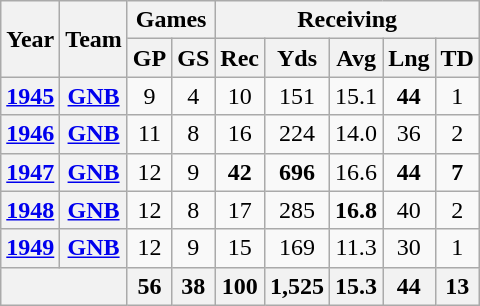<table class="wikitable" style="text-align:center">
<tr>
<th rowspan="2">Year</th>
<th rowspan="2">Team</th>
<th colspan="2">Games</th>
<th colspan="5">Receiving</th>
</tr>
<tr>
<th>GP</th>
<th>GS</th>
<th>Rec</th>
<th>Yds</th>
<th>Avg</th>
<th>Lng</th>
<th>TD</th>
</tr>
<tr>
<th><a href='#'>1945</a></th>
<th><a href='#'>GNB</a></th>
<td>9</td>
<td>4</td>
<td>10</td>
<td>151</td>
<td>15.1</td>
<td><strong>44</strong></td>
<td>1</td>
</tr>
<tr>
<th><a href='#'>1946</a></th>
<th><a href='#'>GNB</a></th>
<td>11</td>
<td>8</td>
<td>16</td>
<td>224</td>
<td>14.0</td>
<td>36</td>
<td>2</td>
</tr>
<tr>
<th><a href='#'>1947</a></th>
<th><a href='#'>GNB</a></th>
<td>12</td>
<td>9</td>
<td><strong>42</strong></td>
<td><strong>696</strong></td>
<td>16.6</td>
<td><strong>44</strong></td>
<td><strong>7</strong></td>
</tr>
<tr>
<th><a href='#'>1948</a></th>
<th><a href='#'>GNB</a></th>
<td>12</td>
<td>8</td>
<td>17</td>
<td>285</td>
<td><strong>16.8</strong></td>
<td>40</td>
<td>2</td>
</tr>
<tr>
<th><a href='#'>1949</a></th>
<th><a href='#'>GNB</a></th>
<td>12</td>
<td>9</td>
<td>15</td>
<td>169</td>
<td>11.3</td>
<td>30</td>
<td>1</td>
</tr>
<tr>
<th colspan="2"></th>
<th>56</th>
<th>38</th>
<th>100</th>
<th>1,525</th>
<th>15.3</th>
<th>44</th>
<th>13</th>
</tr>
</table>
